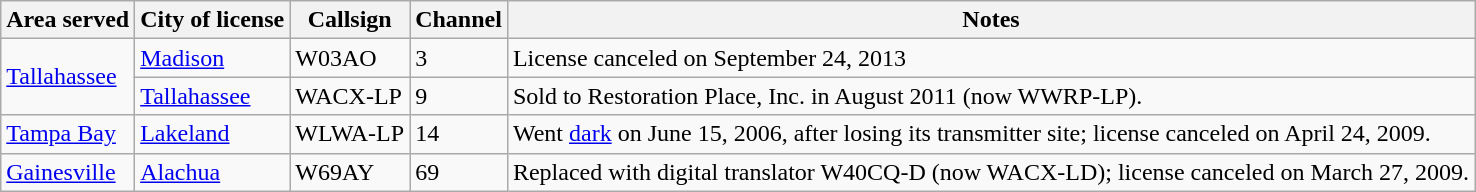<table class="wikitable">
<tr>
<th>Area served</th>
<th>City of license</th>
<th>Callsign</th>
<th>Channel</th>
<th>Notes</th>
</tr>
<tr>
<td rowspan="2"><a href='#'>Tallahassee</a></td>
<td><a href='#'>Madison</a></td>
<td>W03AO</td>
<td>3</td>
<td>License canceled on September 24, 2013</td>
</tr>
<tr>
<td><a href='#'>Tallahassee</a></td>
<td>WACX-LP</td>
<td>9</td>
<td>Sold to Restoration Place, Inc. in August 2011 (now WWRP-LP).</td>
</tr>
<tr>
<td><a href='#'>Tampa Bay</a></td>
<td><a href='#'>Lakeland</a></td>
<td>WLWA-LP</td>
<td>14</td>
<td>Went <a href='#'>dark</a> on June 15, 2006, after losing its transmitter site; license canceled on April 24, 2009.</td>
</tr>
<tr>
<td><a href='#'>Gainesville</a></td>
<td><a href='#'>Alachua</a></td>
<td>W69AY</td>
<td>69</td>
<td>Replaced with digital translator W40CQ-D (now WACX-LD); license canceled on March 27, 2009.</td>
</tr>
</table>
